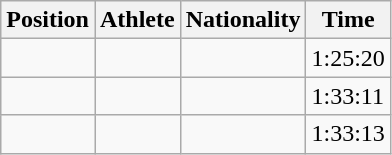<table class="wikitable sortable">
<tr>
<th scope="col">Position</th>
<th scope="col">Athlete</th>
<th scope="col">Nationality</th>
<th scope="col">Time</th>
</tr>
<tr>
<td style="text-align:center"></td>
<td></td>
<td></td>
<td>1:25:20</td>
</tr>
<tr>
<td style="text-align:center"></td>
<td></td>
<td></td>
<td>1:33:11</td>
</tr>
<tr>
<td style="text-align:center"></td>
<td></td>
<td></td>
<td>1:33:13</td>
</tr>
</table>
